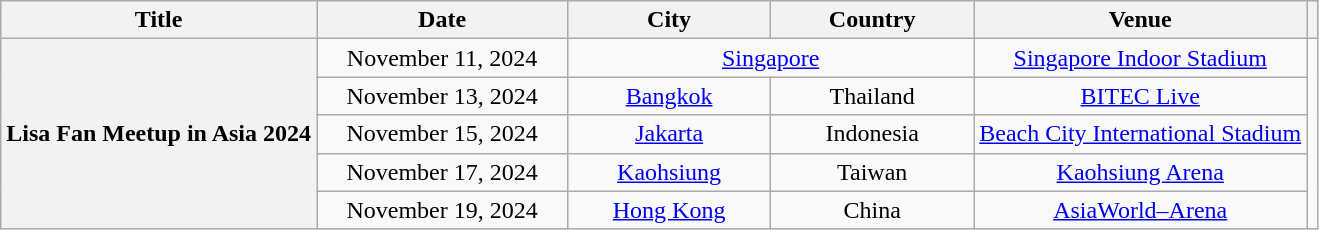<table class="wikitable plainrowheaders" style="text-align:center">
<tr>
<th scope="col">Title</th>
<th scope="col" style="width:10em">Date</th>
<th scope="col" style="width:8em">City</th>
<th scope="col" style="width:8em">Country</th>
<th scope="col">Venue</th>
<th scope="col" class="unsortable"></th>
</tr>
<tr>
<th scope="row" rowspan="5">Lisa Fan Meetup in Asia 2024</th>
<td>November 11, 2024</td>
<td colspan="2"><a href='#'>Singapore</a></td>
<td><a href='#'>Singapore Indoor Stadium</a></td>
<td rowspan="5"></td>
</tr>
<tr>
<td>November 13, 2024</td>
<td><a href='#'>Bangkok</a></td>
<td>Thailand</td>
<td><a href='#'>BITEC Live</a></td>
</tr>
<tr>
<td>November 15, 2024</td>
<td><a href='#'>Jakarta</a></td>
<td>Indonesia</td>
<td><a href='#'>Beach City International Stadium</a></td>
</tr>
<tr>
<td>November 17, 2024</td>
<td><a href='#'>Kaohsiung</a></td>
<td>Taiwan</td>
<td><a href='#'>Kaohsiung Arena</a></td>
</tr>
<tr>
<td>November 19, 2024</td>
<td><a href='#'>Hong Kong</a></td>
<td>China</td>
<td><a href='#'>AsiaWorld–Arena</a></td>
</tr>
</table>
